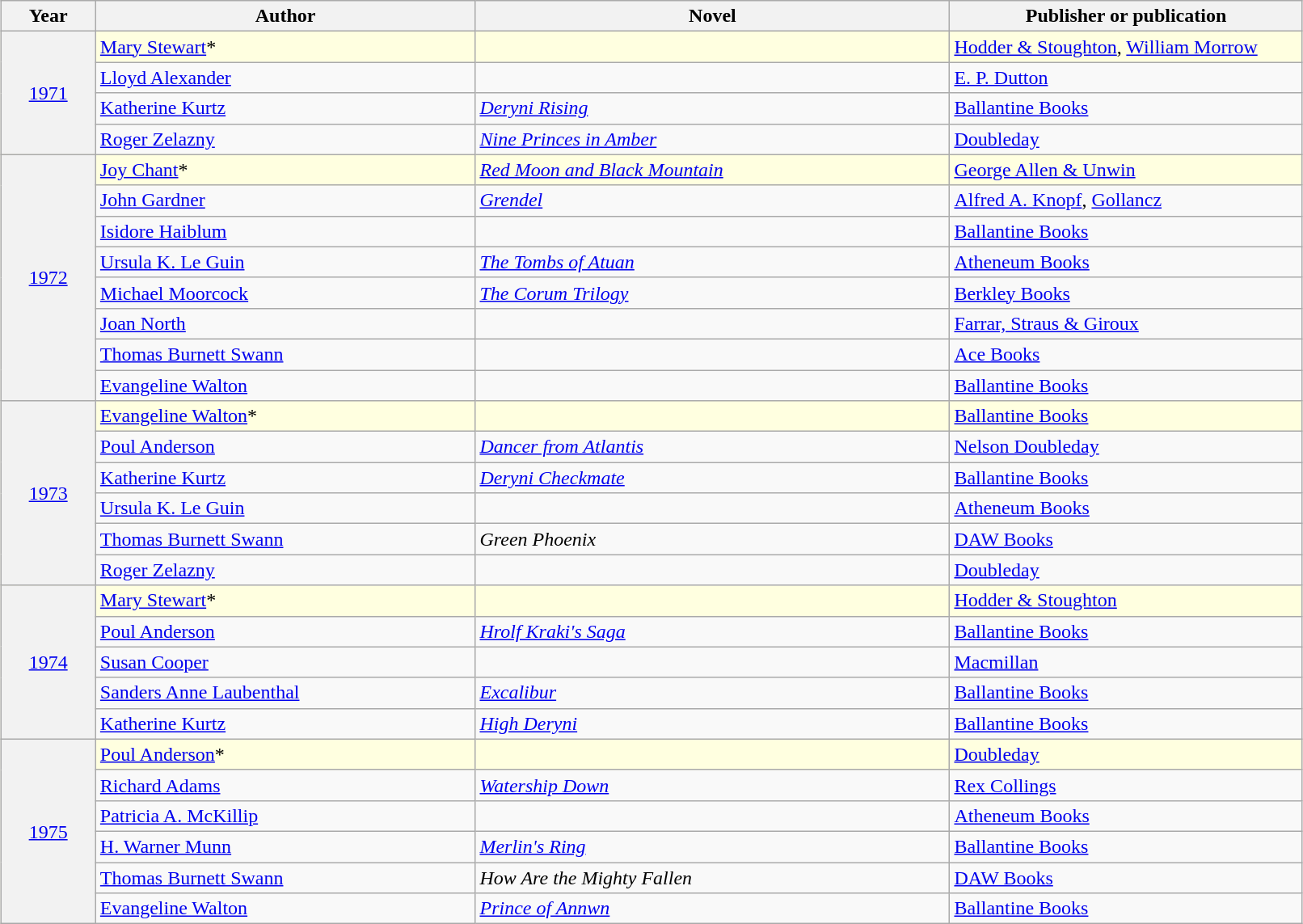<table class="sortable wikitable" width="85%" style="margin: 1em auto 1em auto">
<tr>
<th width="7%" scope="col">Year</th>
<th width="28%" scope="col">Author</th>
<th width="35%" scope="col">Novel</th>
<th width="26%" scope="col">Publisher or publication</th>
</tr>
<tr style="background:lightyellow;">
<th rowspan="4" scope="row" align="center" style="font-weight:normal;"><a href='#'>1971</a></th>
<td><a href='#'>Mary Stewart</a>*</td>
<td><em></em></td>
<td><a href='#'>Hodder & Stoughton</a>, <a href='#'>William Morrow</a></td>
</tr>
<tr>
<td><a href='#'>Lloyd Alexander</a></td>
<td><em></em></td>
<td><a href='#'>E. P. Dutton</a></td>
</tr>
<tr>
<td><a href='#'>Katherine Kurtz</a></td>
<td><em><a href='#'>Deryni Rising</a></em></td>
<td><a href='#'>Ballantine Books</a></td>
</tr>
<tr>
<td><a href='#'>Roger Zelazny</a></td>
<td><em><a href='#'>Nine Princes in Amber</a></em></td>
<td><a href='#'>Doubleday</a></td>
</tr>
<tr style="background:lightyellow;">
<th rowspan="8" scope="row" align="center" style="font-weight:normal;"><a href='#'>1972</a></th>
<td><a href='#'>Joy Chant</a>*</td>
<td><em><a href='#'>Red Moon and Black Mountain</a></em></td>
<td><a href='#'>George Allen & Unwin</a></td>
</tr>
<tr>
<td><a href='#'>John Gardner</a></td>
<td><em><a href='#'>Grendel</a></em></td>
<td><a href='#'>Alfred A. Knopf</a>, <a href='#'>Gollancz</a></td>
</tr>
<tr>
<td><a href='#'>Isidore Haiblum</a></td>
<td><em></em></td>
<td><a href='#'>Ballantine Books</a></td>
</tr>
<tr>
<td><a href='#'>Ursula K. Le Guin</a></td>
<td><em><a href='#'>The Tombs of Atuan</a></em></td>
<td><a href='#'>Atheneum Books</a></td>
</tr>
<tr>
<td><a href='#'>Michael Moorcock</a></td>
<td data-sort-value="Corum Trilogy, The"><em><a href='#'>The Corum Trilogy</a></em></td>
<td><a href='#'>Berkley Books</a></td>
</tr>
<tr>
<td><a href='#'>Joan North</a></td>
<td><em></em></td>
<td><a href='#'>Farrar, Straus & Giroux</a></td>
</tr>
<tr>
<td><a href='#'>Thomas Burnett Swann</a></td>
<td><em></em></td>
<td><a href='#'>Ace Books</a></td>
</tr>
<tr>
<td><a href='#'>Evangeline Walton</a></td>
<td><em></em></td>
<td><a href='#'>Ballantine Books</a></td>
</tr>
<tr style="background:lightyellow;">
<th rowspan="6" scope="row" align="center" style="font-weight:normal;"><a href='#'>1973</a></th>
<td><a href='#'>Evangeline Walton</a>*</td>
<td><em></em></td>
<td><a href='#'>Ballantine Books</a></td>
</tr>
<tr>
<td><a href='#'>Poul Anderson</a></td>
<td><em><a href='#'>Dancer from Atlantis</a></em></td>
<td><a href='#'>Nelson Doubleday</a></td>
</tr>
<tr>
<td><a href='#'>Katherine Kurtz</a></td>
<td><em><a href='#'>Deryni Checkmate</a></em></td>
<td><a href='#'>Ballantine Books</a></td>
</tr>
<tr>
<td><a href='#'>Ursula K. Le Guin</a></td>
<td><em></em></td>
<td><a href='#'>Atheneum Books</a></td>
</tr>
<tr>
<td><a href='#'>Thomas Burnett Swann</a></td>
<td><em>Green Phoenix</em></td>
<td><a href='#'>DAW Books</a></td>
</tr>
<tr>
<td><a href='#'>Roger Zelazny</a></td>
<td><em></em></td>
<td><a href='#'>Doubleday</a></td>
</tr>
<tr style="background:lightyellow;">
<th rowspan="5" scope="row" align="center" style="font-weight:normal;"><a href='#'>1974</a></th>
<td><a href='#'>Mary Stewart</a>*</td>
<td><em></em></td>
<td><a href='#'>Hodder & Stoughton</a></td>
</tr>
<tr>
<td><a href='#'>Poul Anderson</a></td>
<td><em><a href='#'>Hrolf Kraki's Saga</a></em></td>
<td><a href='#'>Ballantine Books</a></td>
</tr>
<tr>
<td><a href='#'>Susan Cooper</a></td>
<td><em></em></td>
<td><a href='#'>Macmillan</a></td>
</tr>
<tr>
<td><a href='#'>Sanders Anne Laubenthal</a></td>
<td><em><a href='#'>Excalibur</a></em></td>
<td><a href='#'>Ballantine Books</a></td>
</tr>
<tr>
<td><a href='#'>Katherine Kurtz</a></td>
<td><em><a href='#'>High Deryni</a></em></td>
<td><a href='#'>Ballantine Books</a></td>
</tr>
<tr style="background:lightyellow;">
<th rowspan="6" scope="row" align="center" style="font-weight:normal;"><a href='#'>1975</a></th>
<td><a href='#'>Poul Anderson</a>*</td>
<td><em></em></td>
<td><a href='#'>Doubleday</a></td>
</tr>
<tr>
<td><a href='#'>Richard Adams</a></td>
<td><em><a href='#'>Watership Down</a></em></td>
<td><a href='#'>Rex Collings</a></td>
</tr>
<tr>
<td><a href='#'>Patricia A. McKillip</a></td>
<td><em></em></td>
<td><a href='#'>Atheneum Books</a></td>
</tr>
<tr>
<td><a href='#'>H. Warner Munn</a></td>
<td><em><a href='#'>Merlin's Ring</a></em></td>
<td><a href='#'>Ballantine Books</a></td>
</tr>
<tr>
<td><a href='#'>Thomas Burnett Swann</a></td>
<td><em>How Are the Mighty Fallen</em></td>
<td><a href='#'>DAW Books</a></td>
</tr>
<tr>
<td><a href='#'>Evangeline Walton</a></td>
<td><em><a href='#'>Prince of Annwn</a></em></td>
<td><a href='#'>Ballantine Books</a></td>
</tr>
</table>
